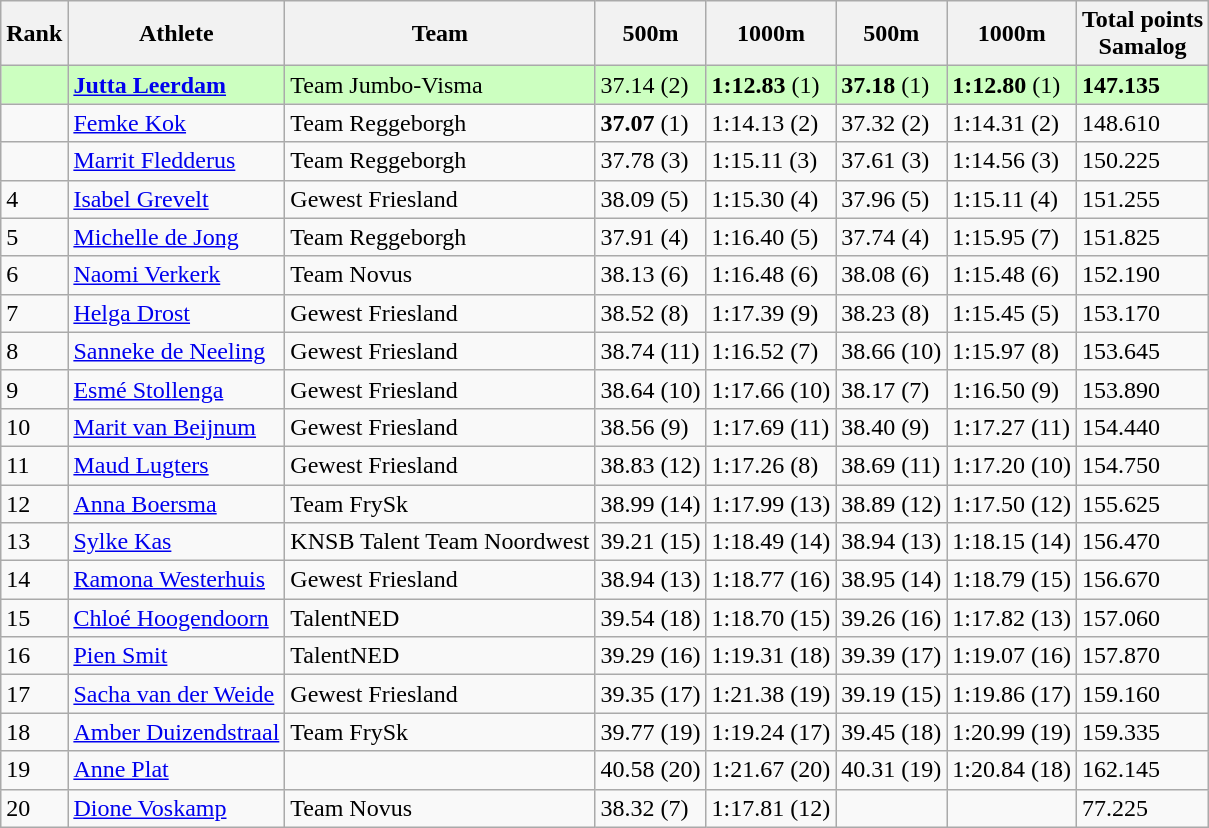<table class="wikitable = sortable">
<tr>
<th>Rank</th>
<th>Athlete</th>
<th>Team</th>
<th>500m</th>
<th>1000m</th>
<th>500m</th>
<th>1000m</th>
<th>Total points <br> Samalog</th>
</tr>
<tr bgcolor=ccffc>
<td></td>
<td><strong><a href='#'>Jutta Leerdam</a></strong></td>
<td>Team Jumbo-Visma</td>
<td>37.14 (2)</td>
<td><strong>1:12.83</strong> (1)</td>
<td><strong>37.18</strong> (1)</td>
<td><strong>1:12.80</strong> (1)</td>
<td><strong>147.135</strong></td>
</tr>
<tr>
<td></td>
<td><a href='#'>Femke Kok</a></td>
<td>Team Reggeborgh</td>
<td><strong>37.07</strong> (1)</td>
<td>1:14.13 (2)</td>
<td>37.32 (2)</td>
<td>1:14.31 (2)</td>
<td>148.610</td>
</tr>
<tr>
<td></td>
<td><a href='#'>Marrit Fledderus</a></td>
<td>Team Reggeborgh</td>
<td>37.78 (3)</td>
<td>1:15.11 (3)</td>
<td>37.61 (3)</td>
<td>1:14.56 (3)</td>
<td>150.225</td>
</tr>
<tr>
<td>4</td>
<td><a href='#'>Isabel Grevelt</a></td>
<td>Gewest Friesland</td>
<td>38.09 (5)</td>
<td>1:15.30 (4)</td>
<td>37.96 (5)</td>
<td>1:15.11 (4)</td>
<td>151.255</td>
</tr>
<tr>
<td>5</td>
<td><a href='#'>Michelle de Jong</a></td>
<td>Team Reggeborgh</td>
<td>37.91 (4)</td>
<td>1:16.40 (5)</td>
<td>37.74 (4)</td>
<td>1:15.95 (7)</td>
<td>151.825</td>
</tr>
<tr>
<td>6</td>
<td><a href='#'>Naomi Verkerk</a></td>
<td>Team Novus</td>
<td>38.13 (6)</td>
<td>1:16.48 (6)</td>
<td>38.08 (6)</td>
<td>1:15.48 (6)</td>
<td>152.190</td>
</tr>
<tr>
<td>7</td>
<td><a href='#'>Helga Drost</a></td>
<td>Gewest Friesland</td>
<td>38.52 (8)</td>
<td>1:17.39 (9)</td>
<td>38.23 (8)</td>
<td>1:15.45 (5)</td>
<td>153.170</td>
</tr>
<tr>
<td>8</td>
<td><a href='#'>Sanneke de Neeling</a></td>
<td>Gewest Friesland</td>
<td>38.74 (11)</td>
<td>1:16.52 (7)</td>
<td>38.66 (10)</td>
<td>1:15.97 (8)</td>
<td>153.645</td>
</tr>
<tr>
<td>9</td>
<td><a href='#'>Esmé Stollenga</a></td>
<td>Gewest Friesland</td>
<td>38.64 (10)</td>
<td>1:17.66 (10)</td>
<td>38.17 (7)</td>
<td>1:16.50 (9)</td>
<td>153.890</td>
</tr>
<tr>
<td>10</td>
<td><a href='#'>Marit van Beijnum</a></td>
<td>Gewest Friesland</td>
<td>38.56 (9)</td>
<td>1:17.69 (11)</td>
<td>38.40 (9)</td>
<td>1:17.27 (11)</td>
<td>154.440</td>
</tr>
<tr>
<td>11</td>
<td><a href='#'>Maud Lugters</a></td>
<td>Gewest Friesland</td>
<td>38.83 (12)</td>
<td>1:17.26 (8)</td>
<td>38.69 (11)</td>
<td>1:17.20 (10)</td>
<td>154.750</td>
</tr>
<tr>
<td>12</td>
<td><a href='#'>Anna Boersma</a></td>
<td>Team FrySk</td>
<td>38.99 (14)</td>
<td>1:17.99 (13)</td>
<td>38.89 (12)</td>
<td>1:17.50 (12)</td>
<td>155.625</td>
</tr>
<tr>
<td>13</td>
<td><a href='#'>Sylke Kas</a></td>
<td>KNSB Talent Team Noordwest</td>
<td>39.21 (15)</td>
<td>1:18.49 (14)</td>
<td>38.94 (13)</td>
<td>1:18.15 (14)</td>
<td>156.470</td>
</tr>
<tr>
<td>14</td>
<td><a href='#'>Ramona Westerhuis</a></td>
<td>Gewest Friesland</td>
<td>38.94 (13)</td>
<td>1:18.77 (16)</td>
<td>38.95 (14)</td>
<td>1:18.79 (15)</td>
<td>156.670</td>
</tr>
<tr>
<td>15</td>
<td><a href='#'>Chloé Hoogendoorn</a></td>
<td>TalentNED</td>
<td>39.54 (18)</td>
<td>1:18.70 (15)</td>
<td>39.26 (16)</td>
<td>1:17.82 (13)</td>
<td>157.060</td>
</tr>
<tr>
<td>16</td>
<td><a href='#'>Pien Smit</a></td>
<td>TalentNED</td>
<td>39.29 (16)</td>
<td>1:19.31 (18)</td>
<td>39.39 (17)</td>
<td>1:19.07 (16)</td>
<td>157.870</td>
</tr>
<tr>
<td>17</td>
<td><a href='#'>Sacha van der Weide</a></td>
<td>Gewest Friesland</td>
<td>39.35 (17)</td>
<td>1:21.38 (19)</td>
<td>39.19 (15)</td>
<td>1:19.86 (17)</td>
<td>159.160</td>
</tr>
<tr>
<td>18</td>
<td><a href='#'>Amber Duizendstraal</a></td>
<td>Team FrySk</td>
<td>39.77 (19)</td>
<td>1:19.24 (17)</td>
<td>39.45 (18)</td>
<td>1:20.99 (19)</td>
<td>159.335</td>
</tr>
<tr>
<td>19</td>
<td><a href='#'>Anne Plat</a></td>
<td></td>
<td>40.58 (20)</td>
<td>1:21.67 (20)</td>
<td>40.31 (19)</td>
<td>1:20.84 (18)</td>
<td>162.145</td>
</tr>
<tr>
<td>20</td>
<td><a href='#'>Dione Voskamp</a></td>
<td>Team Novus</td>
<td>38.32 (7)</td>
<td>1:17.81 (12)</td>
<td></td>
<td></td>
<td>77.225</td>
</tr>
</table>
